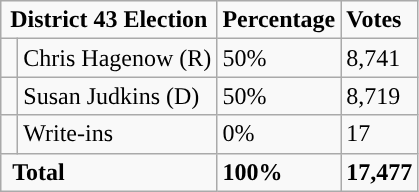<table class="wikitable">
<tr>
<td colspan="2" rowspan="1" align="center" valign="top"><strong>District 43 Election</strong></td>
<td style="vertical-align:top;"><strong>Percentage</strong></td>
<td style="vertical-align:top;"><strong>Votes</strong></td>
</tr>
<tr>
<td style="background-color:"> </td>
<td>Chris Hagenow (R)</td>
<td>50%</td>
<td>8,741</td>
</tr>
<tr>
<td style="background-color:"> </td>
<td>Susan Judkins (D)</td>
<td>50%</td>
<td>8,719</td>
</tr>
<tr>
<td style="background-color:"> </td>
<td>Write-ins</td>
<td>0%</td>
<td>17</td>
</tr>
<tr>
<td colspan="2" rowspan="1"> <strong>Total</strong></td>
<td><strong>100%</strong></td>
<td><strong>17,477</strong></td>
</tr>
</table>
